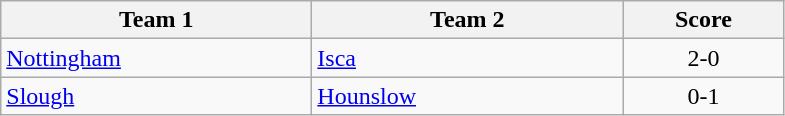<table class="wikitable" style="font-size: 100%">
<tr>
<th width=200>Team 1</th>
<th width=200>Team 2</th>
<th width=100>Score</th>
</tr>
<tr>
<td><a href='#'>Nottingham</a></td>
<td><a href='#'>Isca</a></td>
<td align=center>2-0</td>
</tr>
<tr>
<td><a href='#'>Slough</a></td>
<td><a href='#'>Hounslow</a></td>
<td align=center>0-1</td>
</tr>
</table>
